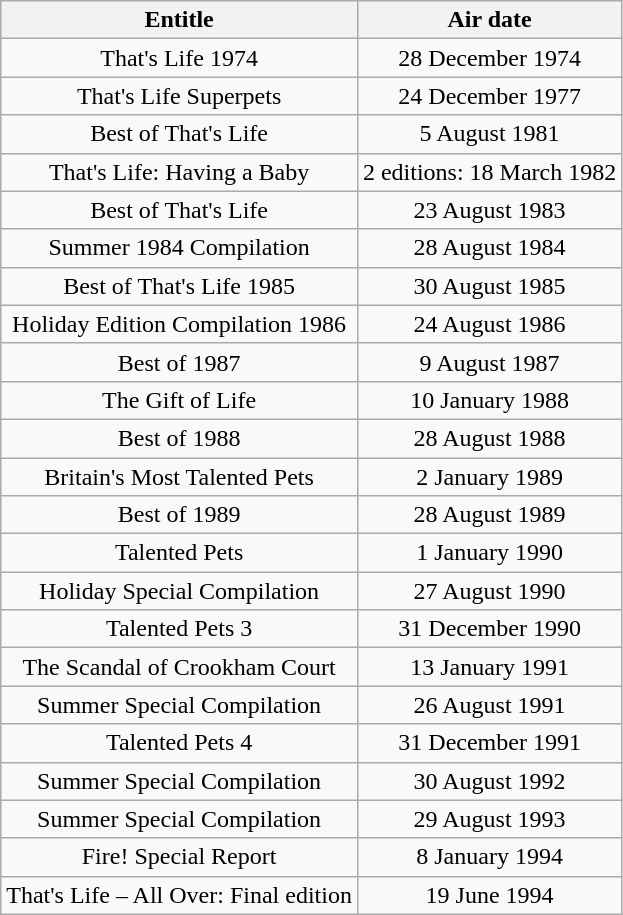<table class="wikitable" style="text-align:center;">
<tr>
<th>Entitle</th>
<th>Air date</th>
</tr>
<tr>
<td>That's Life 1974</td>
<td>28 December 1974</td>
</tr>
<tr>
<td>That's Life Superpets</td>
<td>24 December 1977</td>
</tr>
<tr>
<td>Best of That's Life</td>
<td>5 August 1981</td>
</tr>
<tr>
<td>That's Life: Having a Baby</td>
<td>2 editions: 18 March 1982</td>
</tr>
<tr>
<td>Best of That's Life</td>
<td>23 August 1983</td>
</tr>
<tr>
<td>Summer 1984 Compilation</td>
<td>28 August 1984</td>
</tr>
<tr>
<td>Best of That's Life 1985</td>
<td>30 August 1985</td>
</tr>
<tr>
<td>Holiday Edition Compilation 1986</td>
<td>24 August 1986</td>
</tr>
<tr>
<td>Best of 1987</td>
<td>9 August 1987</td>
</tr>
<tr>
<td>The Gift of Life</td>
<td>10 January 1988</td>
</tr>
<tr>
<td>Best of 1988</td>
<td>28 August 1988</td>
</tr>
<tr>
<td>Britain's Most Talented Pets</td>
<td>2 January 1989</td>
</tr>
<tr>
<td>Best of 1989</td>
<td>28 August 1989</td>
</tr>
<tr>
<td>Talented Pets</td>
<td>1 January 1990</td>
</tr>
<tr>
<td>Holiday Special Compilation</td>
<td>27 August 1990</td>
</tr>
<tr>
<td>Talented Pets 3</td>
<td>31 December 1990</td>
</tr>
<tr>
<td>The Scandal of Crookham Court</td>
<td>13 January 1991</td>
</tr>
<tr>
<td>Summer Special Compilation</td>
<td>26 August 1991</td>
</tr>
<tr>
<td>Talented Pets 4</td>
<td>31 December 1991</td>
</tr>
<tr>
<td>Summer Special Compilation</td>
<td>30 August 1992</td>
</tr>
<tr>
<td>Summer Special Compilation</td>
<td>29 August 1993</td>
</tr>
<tr>
<td>Fire! Special Report</td>
<td>8 January 1994</td>
</tr>
<tr>
<td>That's Life – All Over: Final edition</td>
<td>19 June 1994</td>
</tr>
</table>
